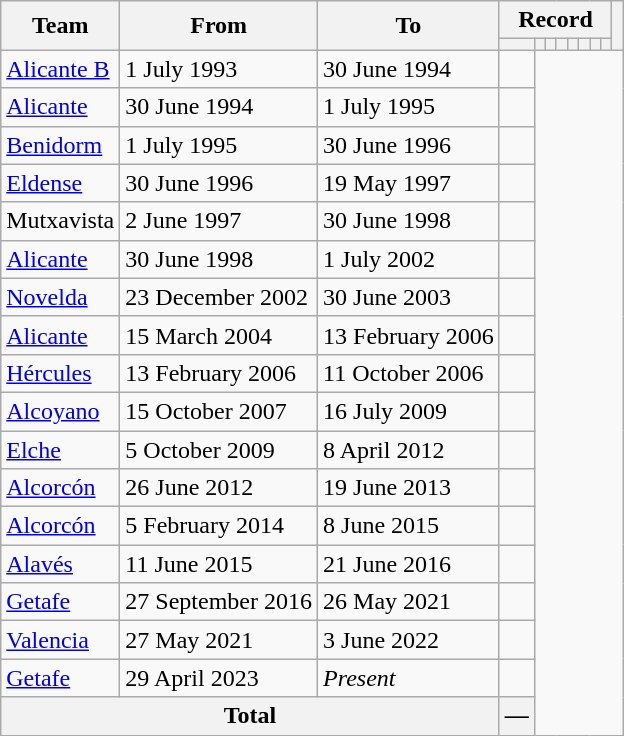<table class="wikitable" style="text-align: center">
<tr>
<th rowspan="2">Team</th>
<th rowspan="2">From</th>
<th rowspan="2">To</th>
<th colspan="8">Record</th>
<th rowspan=2></th>
</tr>
<tr>
<th></th>
<th></th>
<th></th>
<th></th>
<th></th>
<th></th>
<th></th>
<th></th>
</tr>
<tr>
<td align="left"><a href='#'>Alicante B</a></td>
<td align="left">1 July 1993</td>
<td align="left">30 June 1994<br></td>
<td></td>
</tr>
<tr>
<td align="left"><a href='#'>Alicante</a></td>
<td align="left">30 June 1994</td>
<td align="left">1 July 1995<br></td>
<td></td>
</tr>
<tr>
<td align="left"><a href='#'>Benidorm</a></td>
<td align="left">1 July 1995</td>
<td align="left">30 June 1996<br></td>
<td></td>
</tr>
<tr>
<td align="left"><a href='#'>Eldense</a></td>
<td align="left">30 June 1996</td>
<td align="left">19 May 1997<br></td>
<td></td>
</tr>
<tr>
<td align="left">Mutxavista</td>
<td align="left">2 June 1997</td>
<td align="left">30 June 1998<br></td>
<td></td>
</tr>
<tr>
<td align="left"><a href='#'>Alicante</a></td>
<td align="left">30 June 1998</td>
<td align="left">1 July 2002<br></td>
<td></td>
</tr>
<tr>
<td align="left"><a href='#'>Novelda</a></td>
<td align="left">23 December 2002</td>
<td align="left">30 June 2003<br></td>
<td></td>
</tr>
<tr>
<td align="left"><a href='#'>Alicante</a></td>
<td align="left">15 March 2004</td>
<td align="left">13 February 2006<br></td>
<td></td>
</tr>
<tr>
<td align="left"><a href='#'>Hércules</a></td>
<td align="left">13 February 2006</td>
<td align="left">11 October 2006<br></td>
<td></td>
</tr>
<tr>
<td align="left"><a href='#'>Alcoyano</a></td>
<td align="left">15 October 2007</td>
<td align="left">16 July 2009<br></td>
<td></td>
</tr>
<tr>
<td align="left"><a href='#'>Elche</a></td>
<td align="left">5 October 2009</td>
<td align="left">8 April 2012<br></td>
<td></td>
</tr>
<tr>
<td align="left"><a href='#'>Alcorcón</a></td>
<td align="left">26 June 2012</td>
<td align="left">19 June 2013<br></td>
<td></td>
</tr>
<tr>
<td align="left"><a href='#'>Alcorcón</a></td>
<td align="left">5 February 2014</td>
<td align="left">8 June 2015<br></td>
<td></td>
</tr>
<tr>
<td align="left"><a href='#'>Alavés</a></td>
<td align="left">11 June 2015</td>
<td align="left">21 June 2016<br></td>
<td></td>
</tr>
<tr>
<td align="left"><a href='#'>Getafe</a></td>
<td align="left">27 September 2016</td>
<td align="left">26 May 2021<br></td>
<td></td>
</tr>
<tr>
<td align="left"><a href='#'>Valencia</a></td>
<td align="left">27 May 2021</td>
<td align="left">3 June 2022<br></td>
<td></td>
</tr>
<tr>
<td align="left"><a href='#'>Getafe</a></td>
<td align="left">29 April 2023</td>
<td align="left"><em>Present</em><br></td>
<td></td>
</tr>
<tr>
<th colspan="3">Total<br></th>
<th>—</th>
</tr>
</table>
